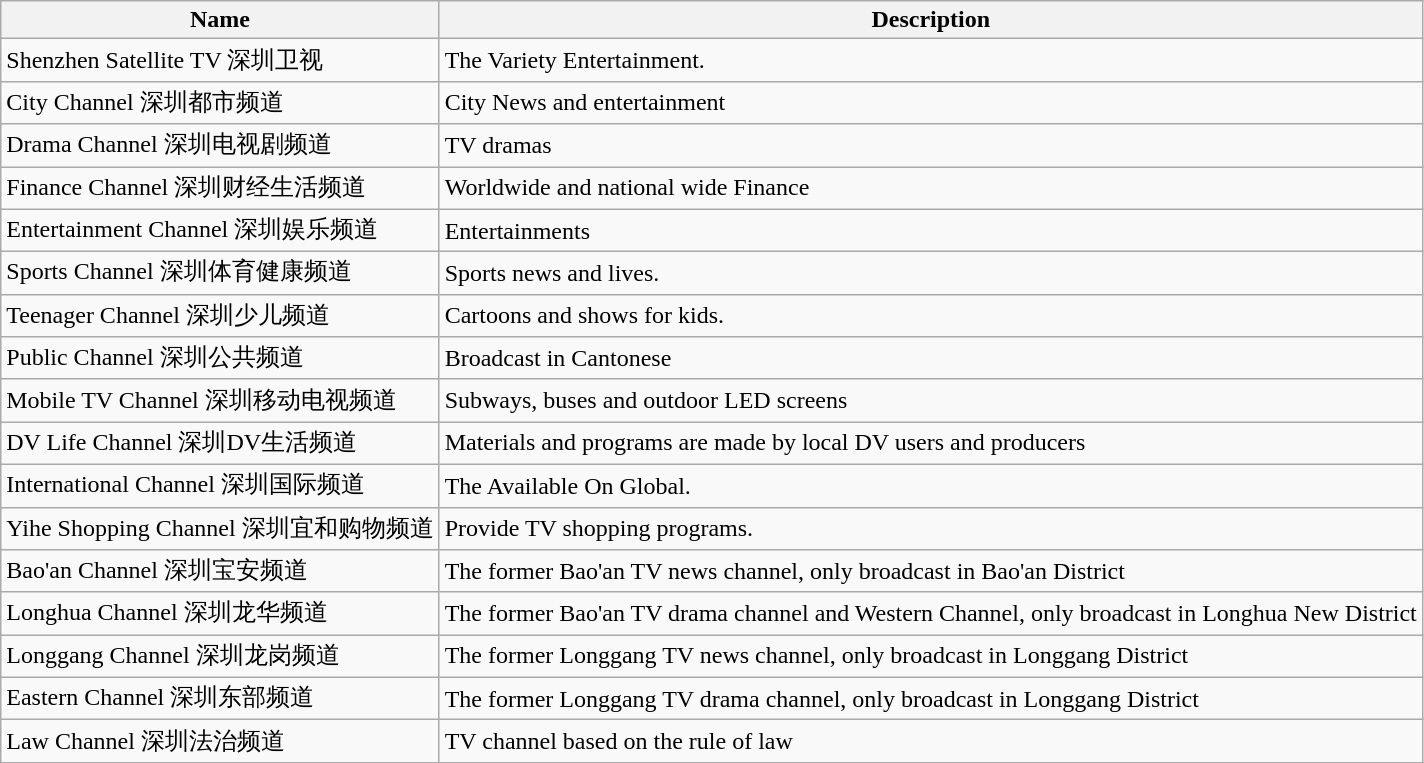<table class="wikitable">
<tr>
<th>Name</th>
<th>Description</th>
</tr>
<tr>
<td>Shenzhen Satellite TV 深圳卫视</td>
<td>The Variety Entertainment.</td>
</tr>
<tr>
<td>City Channel 深圳都市频道</td>
<td>City News and entertainment</td>
</tr>
<tr>
<td>Drama Channel 深圳电视剧频道</td>
<td>TV dramas</td>
</tr>
<tr>
<td>Finance Channel 深圳财经生活频道</td>
<td>Worldwide and national wide Finance</td>
</tr>
<tr>
<td>Entertainment Channel 深圳娱乐频道</td>
<td>Entertainments</td>
</tr>
<tr>
<td>Sports Channel 深圳体育健康频道</td>
<td>Sports news and lives.</td>
</tr>
<tr>
<td>Teenager Channel 深圳少儿频道</td>
<td>Cartoons and shows for kids.</td>
</tr>
<tr>
<td>Public Channel 深圳公共频道</td>
<td>Broadcast in Cantonese</td>
</tr>
<tr>
<td>Mobile TV Channel 深圳移动电视频道</td>
<td>Subways, buses and outdoor LED screens</td>
</tr>
<tr>
<td>DV Life Channel 深圳DV生活频道</td>
<td>Materials and programs are made by local DV users and producers</td>
</tr>
<tr>
<td>International Channel 深圳国际频道</td>
<td>The Available On Global.</td>
</tr>
<tr>
<td>Yihe Shopping Channel 深圳宜和购物频道</td>
<td>Provide TV shopping programs.</td>
</tr>
<tr>
<td>Bao'an Channel 深圳宝安频道</td>
<td>The former Bao'an TV news channel, only broadcast in Bao'an District</td>
</tr>
<tr>
<td>Longhua Channel 深圳龙华频道</td>
<td>The former Bao'an TV drama channel and Western Channel, only broadcast in Longhua New District</td>
</tr>
<tr>
<td>Longgang Channel 深圳龙岗频道</td>
<td>The former Longgang TV news channel, only broadcast in Longgang District</td>
</tr>
<tr>
<td>Eastern Channel 深圳东部频道</td>
<td>The former Longgang TV drama channel, only broadcast in Longgang District</td>
</tr>
<tr>
<td>Law Channel 深圳法治频道</td>
<td>TV channel based on the rule of law</td>
</tr>
</table>
